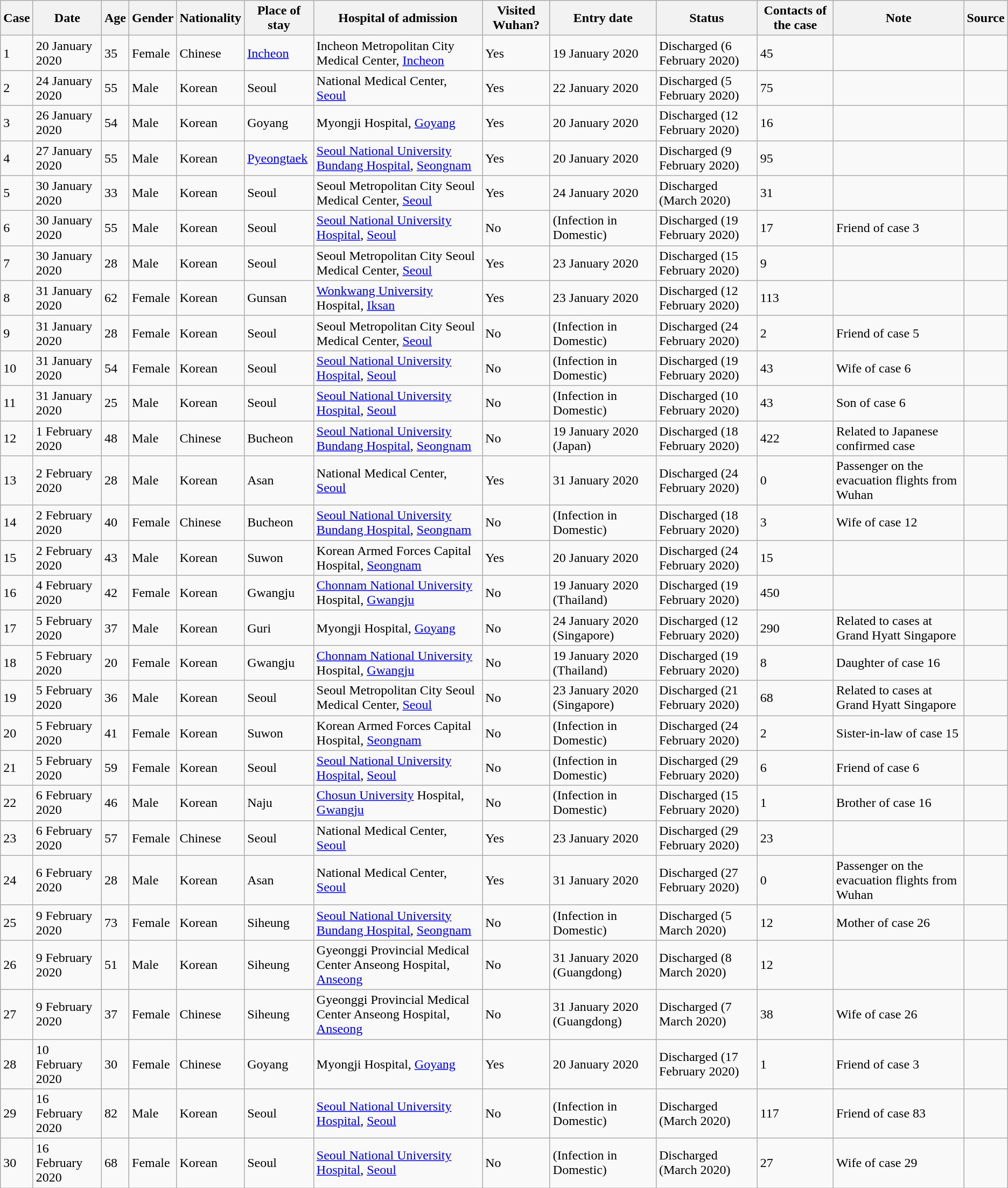<table class="wikitable sortable mw-collapsible mw-collapsed">
<tr>
<th>Case</th>
<th>Date</th>
<th>Age</th>
<th>Gender</th>
<th>Nationality</th>
<th>Place of stay</th>
<th>Hospital of admission</th>
<th>Visited Wuhan?</th>
<th>Entry date</th>
<th>Status</th>
<th>Contacts of the case</th>
<th>Note</th>
<th>Source</th>
</tr>
<tr>
<td>1</td>
<td>20 January 2020</td>
<td>35</td>
<td>Female</td>
<td>Chinese</td>
<td><a href='#'>Incheon</a></td>
<td>Incheon Metropolitan City Medical Center, <a href='#'>Incheon</a></td>
<td>Yes</td>
<td>19 January 2020</td>
<td>Discharged (6 February 2020)</td>
<td>45</td>
<td></td>
<td></td>
</tr>
<tr>
<td>2</td>
<td>24 January 2020</td>
<td>55</td>
<td>Male</td>
<td>Korean</td>
<td>Seoul</td>
<td>National Medical Center, <a href='#'>Seoul</a></td>
<td>Yes</td>
<td>22 January 2020</td>
<td>Discharged (5 February 2020)</td>
<td>75</td>
<td></td>
<td></td>
</tr>
<tr>
<td>3</td>
<td>26 January 2020</td>
<td>54</td>
<td>Male</td>
<td>Korean</td>
<td>Goyang</td>
<td>Myongji Hospital, <a href='#'>Goyang</a></td>
<td>Yes</td>
<td>20 January 2020</td>
<td>Discharged (12 February 2020)</td>
<td>16</td>
<td></td>
<td></td>
</tr>
<tr>
<td>4</td>
<td>27 January 2020</td>
<td>55</td>
<td>Male</td>
<td>Korean</td>
<td><a href='#'>Pyeongtaek</a></td>
<td><a href='#'>Seoul National University Bundang Hospital</a>, <a href='#'>Seongnam</a></td>
<td>Yes</td>
<td>20 January 2020</td>
<td>Discharged (9 February 2020)</td>
<td>95</td>
<td></td>
<td></td>
</tr>
<tr>
<td>5</td>
<td>30 January 2020</td>
<td>33</td>
<td>Male</td>
<td>Korean</td>
<td>Seoul</td>
<td>Seoul Metropolitan City Seoul Medical Center, <a href='#'>Seoul</a></td>
<td>Yes</td>
<td>24 January 2020</td>
<td>Discharged (March 2020)</td>
<td>31</td>
<td></td>
<td></td>
</tr>
<tr>
<td>6</td>
<td>30 January 2020</td>
<td>55</td>
<td>Male</td>
<td>Korean</td>
<td>Seoul</td>
<td><a href='#'>Seoul National University Hospital</a>, <a href='#'>Seoul</a></td>
<td>No</td>
<td>(Infection in Domestic)</td>
<td>Discharged (19 February 2020)</td>
<td>17</td>
<td>Friend of case 3</td>
<td></td>
</tr>
<tr>
<td>7</td>
<td>30 January 2020</td>
<td>28</td>
<td>Male</td>
<td>Korean</td>
<td>Seoul</td>
<td>Seoul Metropolitan City Seoul Medical Center, <a href='#'>Seoul</a></td>
<td>Yes</td>
<td>23 January 2020</td>
<td>Discharged (15 February 2020)</td>
<td>9</td>
<td></td>
<td></td>
</tr>
<tr>
<td>8</td>
<td>31 January 2020</td>
<td>62</td>
<td>Female</td>
<td>Korean</td>
<td>Gunsan</td>
<td><a href='#'>Wonkwang University</a> Hospital, <a href='#'>Iksan</a></td>
<td>Yes</td>
<td>23 January 2020</td>
<td>Discharged (12 February 2020)</td>
<td>113</td>
<td></td>
<td></td>
</tr>
<tr>
<td>9</td>
<td>31 January 2020</td>
<td>28</td>
<td>Female</td>
<td>Korean</td>
<td>Seoul</td>
<td>Seoul Metropolitan City Seoul Medical Center, <a href='#'>Seoul</a></td>
<td>No</td>
<td>(Infection in Domestic)</td>
<td>Discharged (24 February 2020)</td>
<td>2</td>
<td>Friend of case 5</td>
<td></td>
</tr>
<tr>
<td>10</td>
<td>31 January 2020</td>
<td>54</td>
<td>Female</td>
<td>Korean</td>
<td>Seoul</td>
<td><a href='#'>Seoul National University Hospital</a>, <a href='#'>Seoul</a></td>
<td>No</td>
<td>(Infection in Domestic)</td>
<td>Discharged (19 February 2020)</td>
<td>43</td>
<td>Wife of case 6</td>
<td></td>
</tr>
<tr>
<td>11</td>
<td>31 January 2020</td>
<td>25</td>
<td>Male</td>
<td>Korean</td>
<td>Seoul</td>
<td><a href='#'>Seoul National University Hospital</a>, <a href='#'>Seoul</a></td>
<td>No</td>
<td>(Infection in Domestic)</td>
<td>Discharged (10 February 2020)</td>
<td>43</td>
<td>Son of case 6</td>
<td></td>
</tr>
<tr>
<td>12</td>
<td>1 February 2020</td>
<td>48</td>
<td>Male</td>
<td>Chinese</td>
<td>Bucheon</td>
<td><a href='#'>Seoul National University Bundang Hospital</a>, <a href='#'>Seongnam</a></td>
<td>No</td>
<td>19 January 2020 (Japan)</td>
<td>Discharged (18 February 2020)</td>
<td>422</td>
<td>Related to Japanese confirmed case</td>
<td></td>
</tr>
<tr>
<td>13</td>
<td>2 February 2020</td>
<td>28</td>
<td>Male</td>
<td>Korean</td>
<td>Asan</td>
<td>National Medical Center, <a href='#'>Seoul</a></td>
<td>Yes</td>
<td>31 January 2020</td>
<td>Discharged (24 February 2020)</td>
<td>0</td>
<td>Passenger on the evacuation flights from Wuhan</td>
<td></td>
</tr>
<tr>
<td>14</td>
<td>2 February 2020</td>
<td>40</td>
<td>Female</td>
<td>Chinese</td>
<td>Bucheon</td>
<td><a href='#'>Seoul National University Bundang Hospital</a>, <a href='#'>Seongnam</a></td>
<td>No</td>
<td>(Infection in Domestic)</td>
<td>Discharged (18 February 2020)</td>
<td>3</td>
<td>Wife of case 12</td>
<td></td>
</tr>
<tr>
<td>15</td>
<td>2 February 2020</td>
<td>43</td>
<td>Male</td>
<td>Korean</td>
<td>Suwon</td>
<td>Korean Armed Forces Capital Hospital, <a href='#'>Seongnam</a></td>
<td>Yes</td>
<td>20 January 2020</td>
<td>Discharged (24 February 2020)</td>
<td>15</td>
<td></td>
<td></td>
</tr>
<tr>
<td>16</td>
<td>4 February 2020</td>
<td>42</td>
<td>Female</td>
<td>Korean</td>
<td>Gwangju</td>
<td><a href='#'>Chonnam National University</a> Hospital, <a href='#'>Gwangju</a></td>
<td>No</td>
<td>19 January 2020 (Thailand)</td>
<td>Discharged (19 February 2020)</td>
<td>450</td>
<td></td>
<td></td>
</tr>
<tr>
<td>17</td>
<td>5 February 2020</td>
<td>37</td>
<td>Male</td>
<td>Korean</td>
<td>Guri</td>
<td>Myongji Hospital, <a href='#'>Goyang</a></td>
<td>No</td>
<td>24 January 2020 (Singapore)</td>
<td>Discharged (12 February 2020)</td>
<td>290</td>
<td>Related to cases at Grand Hyatt Singapore</td>
<td></td>
</tr>
<tr>
<td>18</td>
<td>5 February 2020</td>
<td>20</td>
<td>Female</td>
<td>Korean</td>
<td>Gwangju</td>
<td><a href='#'>Chonnam National University</a> Hospital, <a href='#'>Gwangju</a></td>
<td>No</td>
<td>19 January 2020 (Thailand)</td>
<td>Discharged (19 February 2020)</td>
<td>8</td>
<td>Daughter of case 16</td>
<td></td>
</tr>
<tr>
<td>19</td>
<td>5 February 2020</td>
<td>36</td>
<td>Male</td>
<td>Korean</td>
<td>Seoul</td>
<td>Seoul Metropolitan City Seoul Medical Center, <a href='#'>Seoul</a></td>
<td>No</td>
<td>23 January 2020 (Singapore)</td>
<td>Discharged (21 February 2020)</td>
<td>68</td>
<td>Related to cases at Grand Hyatt Singapore</td>
<td></td>
</tr>
<tr>
<td>20</td>
<td>5 February 2020</td>
<td>41</td>
<td>Female</td>
<td>Korean</td>
<td>Suwon</td>
<td>Korean Armed Forces Capital Hospital, <a href='#'>Seongnam</a></td>
<td>No</td>
<td>(Infection in Domestic)</td>
<td>Discharged (24 February 2020)</td>
<td>2</td>
<td>Sister-in-law of case 15</td>
<td></td>
</tr>
<tr>
<td>21</td>
<td>5 February 2020</td>
<td>59</td>
<td>Female</td>
<td>Korean</td>
<td>Seoul</td>
<td><a href='#'>Seoul National University Hospital</a>, <a href='#'>Seoul</a></td>
<td>No</td>
<td>(Infection in Domestic)</td>
<td>Discharged (29 February 2020)</td>
<td>6</td>
<td>Friend of case 6</td>
<td></td>
</tr>
<tr>
<td>22</td>
<td>6 February 2020</td>
<td>46</td>
<td>Male</td>
<td>Korean</td>
<td>Naju</td>
<td><a href='#'>Chosun University</a> Hospital, <a href='#'>Gwangju</a></td>
<td>No</td>
<td>(Infection in Domestic)</td>
<td>Discharged (15 February 2020)</td>
<td>1</td>
<td>Brother of case 16</td>
<td></td>
</tr>
<tr>
<td>23</td>
<td>6 February 2020</td>
<td>57</td>
<td>Female</td>
<td>Chinese</td>
<td>Seoul</td>
<td>National Medical Center, <a href='#'>Seoul</a></td>
<td>Yes</td>
<td>23 January 2020</td>
<td>Discharged (29 February 2020)</td>
<td>23</td>
<td></td>
<td></td>
</tr>
<tr>
<td>24</td>
<td>6 February 2020</td>
<td>28</td>
<td>Male</td>
<td>Korean</td>
<td>Asan</td>
<td>National Medical Center, <a href='#'>Seoul</a></td>
<td>Yes</td>
<td>31 January 2020</td>
<td>Discharged (27 February 2020)</td>
<td>0</td>
<td>Passenger on the evacuation flights from Wuhan</td>
<td></td>
</tr>
<tr>
<td>25</td>
<td>9 February 2020</td>
<td>73</td>
<td>Female</td>
<td>Korean</td>
<td>Siheung</td>
<td><a href='#'>Seoul National University Bundang Hospital</a>, <a href='#'>Seongnam</a></td>
<td>No</td>
<td>(Infection in Domestic)</td>
<td>Discharged (5 March 2020)</td>
<td>12</td>
<td>Mother of case 26</td>
<td></td>
</tr>
<tr>
<td>26</td>
<td>9 February 2020</td>
<td>51</td>
<td>Male</td>
<td>Korean</td>
<td>Siheung</td>
<td>Gyeonggi Provincial Medical Center Anseong Hospital, <a href='#'>Anseong</a></td>
<td>No</td>
<td>31 January 2020 (Guangdong)</td>
<td>Discharged (8 March 2020)</td>
<td>12</td>
<td></td>
<td></td>
</tr>
<tr>
<td>27</td>
<td>9 February 2020</td>
<td>37</td>
<td>Female</td>
<td>Chinese</td>
<td>Siheung</td>
<td>Gyeonggi Provincial Medical Center Anseong Hospital, <a href='#'>Anseong</a></td>
<td>No</td>
<td>31 January 2020 (Guangdong)</td>
<td>Discharged (7 March 2020)</td>
<td>38</td>
<td>Wife of case 26</td>
<td></td>
</tr>
<tr>
<td>28</td>
<td>10 February 2020</td>
<td>30</td>
<td>Female</td>
<td>Chinese</td>
<td>Goyang</td>
<td>Myongji Hospital, <a href='#'>Goyang</a></td>
<td>Yes</td>
<td>20 January 2020</td>
<td>Discharged (17 February 2020)</td>
<td>1</td>
<td>Friend of case 3</td>
<td></td>
</tr>
<tr>
<td>29</td>
<td>16 February 2020</td>
<td>82</td>
<td>Male</td>
<td>Korean</td>
<td>Seoul</td>
<td><a href='#'>Seoul National University Hospital</a>, <a href='#'>Seoul</a></td>
<td>No</td>
<td>(Infection in Domestic)</td>
<td>Discharged (March 2020)</td>
<td>117</td>
<td>Friend of case 83</td>
<td></td>
</tr>
<tr>
<td>30</td>
<td>16 February 2020</td>
<td>68</td>
<td>Female</td>
<td>Korean</td>
<td>Seoul</td>
<td><a href='#'>Seoul National University Hospital</a>, <a href='#'>Seoul</a></td>
<td>No</td>
<td>(Infection in Domestic)</td>
<td>Discharged (March 2020)</td>
<td>27</td>
<td>Wife of case 29</td>
<td></td>
</tr>
</table>
